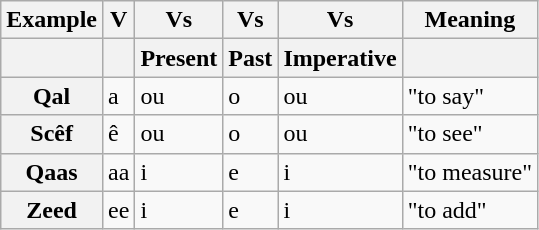<table class="wikitable">
<tr>
<th>Example</th>
<th>V</th>
<th>Vs</th>
<th>Vs</th>
<th>Vs</th>
<th>Meaning</th>
</tr>
<tr>
<th></th>
<th></th>
<th>Present</th>
<th>Past</th>
<th>Imperative</th>
<th></th>
</tr>
<tr>
<th>Qal</th>
<td>a</td>
<td>ou</td>
<td>o</td>
<td>ou</td>
<td>"to say"</td>
</tr>
<tr>
<th>Scêf</th>
<td>ê</td>
<td>ou</td>
<td>o</td>
<td>ou</td>
<td>"to see"</td>
</tr>
<tr>
<th>Qaas</th>
<td>aa</td>
<td>i</td>
<td>e</td>
<td>i</td>
<td>"to measure"</td>
</tr>
<tr>
<th>Zeed</th>
<td>ee</td>
<td>i</td>
<td>e</td>
<td>i</td>
<td>"to add"</td>
</tr>
</table>
